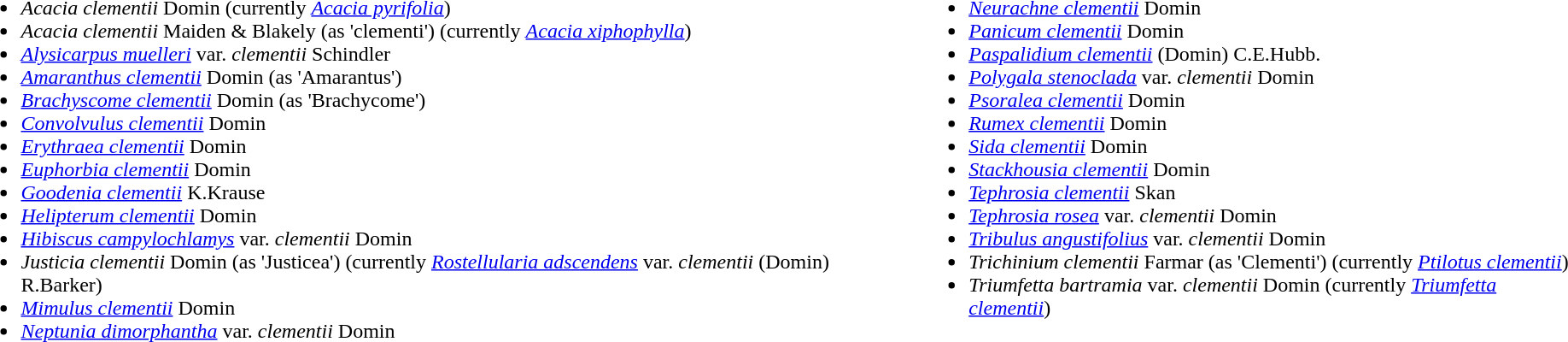<table>
<tr>
<td valign="top"><br><ul><li><em>Acacia clementii</em> Domin (currently <em><a href='#'>Acacia pyrifolia</a></em>)</li><li><em>Acacia clementii</em> Maiden & Blakely (as 'clementi') (currently <em><a href='#'>Acacia xiphophylla</a></em>)</li><li><em><a href='#'>Alysicarpus muelleri</a></em> var. <em>clementii</em> Schindler</li><li><em><a href='#'>Amaranthus clementii</a></em> Domin (as 'Amarantus')</li><li><em><a href='#'>Brachyscome clementii</a></em> Domin (as 'Brachycome')</li><li><em><a href='#'>Convolvulus clementii</a></em> Domin</li><li><em><a href='#'>Erythraea clementii</a></em> Domin</li><li><em><a href='#'>Euphorbia clementii</a></em> Domin</li><li><em><a href='#'>Goodenia clementii</a></em> K.Krause</li><li><em><a href='#'>Helipterum clementii</a></em> Domin</li><li><em><a href='#'>Hibiscus campylochlamys</a></em> var. <em>clementii</em> Domin</li><li><em>Justicia clementii</em> Domin (as 'Justicea') (currently <em><a href='#'>Rostellularia adscendens</a></em> var. <em>clementii</em> (Domin) R.Barker)</li><li><em><a href='#'>Mimulus clementii</a></em> Domin</li><li><em><a href='#'>Neptunia dimorphantha</a></em> var. <em>clementii</em> Domin</li></ul></td>
<td valign="top"><br><ul><li><em><a href='#'>Neurachne clementii</a></em> Domin</li><li><em><a href='#'>Panicum clementii</a></em> Domin</li><li><em><a href='#'>Paspalidium clementii</a></em> (Domin) C.E.Hubb.</li><li><em><a href='#'>Polygala stenoclada</a></em> var. <em>clementii</em> Domin</li><li><em><a href='#'>Psoralea clementii</a></em> Domin</li><li><em><a href='#'>Rumex clementii</a></em> Domin</li><li><em><a href='#'>Sida clementii</a></em> Domin</li><li><em><a href='#'>Stackhousia clementii</a></em> Domin</li><li><em><a href='#'>Tephrosia clementii</a></em> Skan</li><li><em><a href='#'>Tephrosia rosea</a></em> var. <em>clementii</em> Domin</li><li><em><a href='#'>Tribulus angustifolius</a></em> var. <em>clementii</em> Domin</li><li><em>Trichinium clementii</em> Farmar (as 'Clementi') (currently <em><a href='#'>Ptilotus clementii</a></em>)</li><li><em>Triumfetta bartramia</em> var. <em>clementii</em> Domin (currently <em><a href='#'>Triumfetta clementii</a></em>)</li></ul></td>
</tr>
</table>
